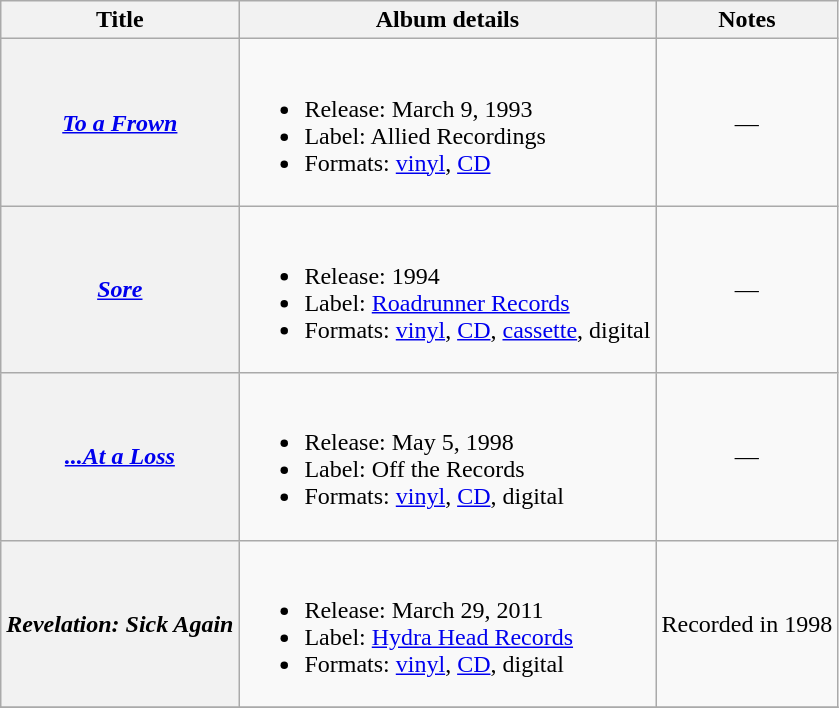<table class="wikitable plainrowheaders">
<tr>
<th>Title</th>
<th>Album details</th>
<th>Notes</th>
</tr>
<tr>
<th scope="row"><em><a href='#'>To a Frown</a></em></th>
<td><br><ul><li>Release: March 9, 1993</li><li>Label: Allied Recordings</li><li>Formats: <a href='#'>vinyl</a>, <a href='#'>CD</a></li></ul></td>
<td style="text-align:center;">—</td>
</tr>
<tr>
<th scope="row"><em><a href='#'>Sore</a></em></th>
<td><br><ul><li>Release: 1994</li><li>Label: <a href='#'>Roadrunner Records</a></li><li>Formats: <a href='#'>vinyl</a>, <a href='#'>CD</a>, <a href='#'>cassette</a>, digital</li></ul></td>
<td style="text-align:center;">—</td>
</tr>
<tr>
<th scope="row"><em><a href='#'>...At a Loss</a></em></th>
<td><br><ul><li>Release: May 5, 1998</li><li>Label: Off the Records</li><li>Formats: <a href='#'>vinyl</a>, <a href='#'>CD</a>, digital</li></ul></td>
<td style="text-align:center;">—</td>
</tr>
<tr>
<th scope="row"><em>Revelation: Sick Again</em></th>
<td><br><ul><li>Release: March 29, 2011</li><li>Label: <a href='#'>Hydra Head Records</a></li><li>Formats: <a href='#'>vinyl</a>, <a href='#'>CD</a>, digital</li></ul></td>
<td style="text-align:center;">Recorded in 1998</td>
</tr>
<tr>
</tr>
</table>
